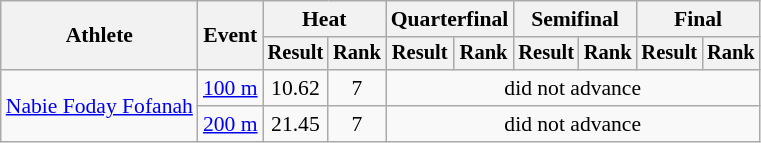<table class=wikitable style="font-size:90%">
<tr>
<th rowspan="2">Athlete</th>
<th rowspan="2">Event</th>
<th colspan="2">Heat</th>
<th colspan="2">Quarterfinal</th>
<th colspan="2">Semifinal</th>
<th colspan="2">Final</th>
</tr>
<tr style="font-size:95%">
<th>Result</th>
<th>Rank</th>
<th>Result</th>
<th>Rank</th>
<th>Result</th>
<th>Rank</th>
<th>Result</th>
<th>Rank</th>
</tr>
<tr align=center>
<td align=left rowspan=2><a href='#'>Nabie Foday Fofanah</a></td>
<td align=left><a href='#'>100 m</a></td>
<td>10.62</td>
<td>7</td>
<td colspan=6>did not advance</td>
</tr>
<tr align=center>
<td align=left><a href='#'>200 m</a></td>
<td>21.45</td>
<td>7</td>
<td colspan=6>did not advance</td>
</tr>
</table>
